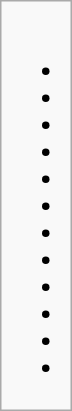<table class="wikitable">
<tr>
<td><br><ul><li><strong></strong></li><li><strong></strong></li><li><strong></strong></li><li><strong></strong></li><li><strong></strong></li><li></li><li></li><li></li><li></li><li></li><li></li><li></li></ul></td>
</tr>
</table>
